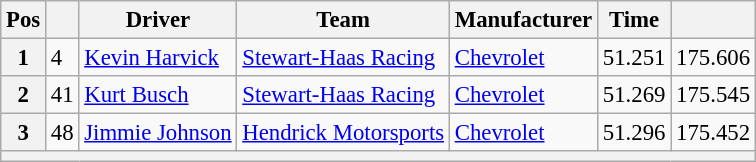<table class="wikitable" style="font-size:95%">
<tr>
<th>Pos</th>
<th></th>
<th>Driver</th>
<th>Team</th>
<th>Manufacturer</th>
<th>Time</th>
<th></th>
</tr>
<tr>
<th>1</th>
<td>4</td>
<td><a href='#'>Kevin Harvick</a></td>
<td><a href='#'>Stewart-Haas Racing</a></td>
<td><a href='#'>Chevrolet</a></td>
<td>51.251</td>
<td>175.606</td>
</tr>
<tr>
<th>2</th>
<td>41</td>
<td><a href='#'>Kurt Busch</a></td>
<td><a href='#'>Stewart-Haas Racing</a></td>
<td><a href='#'>Chevrolet</a></td>
<td>51.269</td>
<td>175.545</td>
</tr>
<tr>
<th>3</th>
<td>48</td>
<td><a href='#'>Jimmie Johnson</a></td>
<td><a href='#'>Hendrick Motorsports</a></td>
<td><a href='#'>Chevrolet</a></td>
<td>51.296</td>
<td>175.452</td>
</tr>
<tr>
<th colspan="7"></th>
</tr>
</table>
